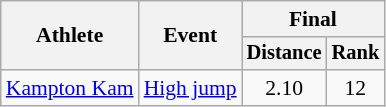<table class="wikitable" style="font-size:90%">
<tr>
<th rowspan=2>Athlete</th>
<th rowspan=2>Event</th>
<th colspan=2>Final</th>
</tr>
<tr style="font-size:95%">
<th>Distance</th>
<th>Rank</th>
</tr>
<tr align=center>
<td align=left><a href='#'>Kampton Kam</a></td>
<td align=left><a href='#'>High jump</a></td>
<td>2.10</td>
<td>12</td>
</tr>
</table>
